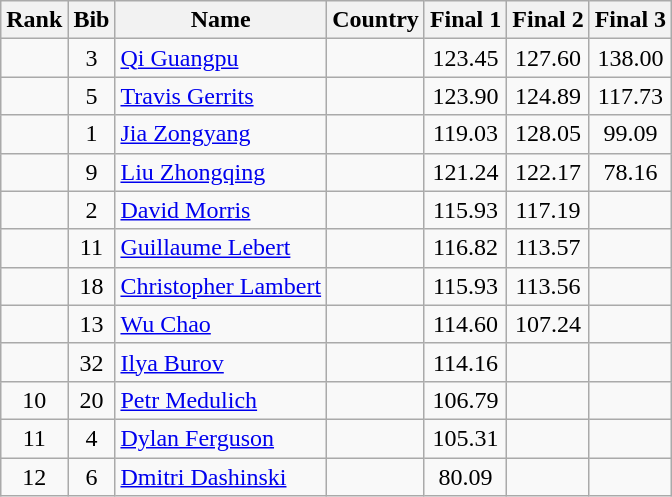<table class="wikitable sortable" style="text-align:center">
<tr>
<th>Rank</th>
<th>Bib</th>
<th>Name</th>
<th>Country</th>
<th>Final 1</th>
<th>Final 2</th>
<th>Final 3</th>
</tr>
<tr>
<td></td>
<td>3</td>
<td align=left><a href='#'>Qi Guangpu</a></td>
<td align=left></td>
<td>123.45</td>
<td>127.60</td>
<td>138.00</td>
</tr>
<tr>
<td></td>
<td>5</td>
<td align=left><a href='#'>Travis Gerrits</a></td>
<td align=left></td>
<td>123.90</td>
<td>124.89</td>
<td>117.73</td>
</tr>
<tr>
<td></td>
<td>1</td>
<td align=left><a href='#'>Jia Zongyang</a></td>
<td align=left></td>
<td>119.03</td>
<td>128.05</td>
<td>99.09</td>
</tr>
<tr>
<td></td>
<td>9</td>
<td align=left><a href='#'>Liu Zhongqing</a></td>
<td align=left></td>
<td>121.24</td>
<td>122.17</td>
<td>78.16</td>
</tr>
<tr>
<td></td>
<td>2</td>
<td align=left><a href='#'>David Morris</a></td>
<td align=left></td>
<td>115.93</td>
<td>117.19</td>
<td></td>
</tr>
<tr>
<td></td>
<td>11</td>
<td align=left><a href='#'>Guillaume Lebert</a></td>
<td align=left></td>
<td>116.82</td>
<td>113.57</td>
<td></td>
</tr>
<tr>
<td></td>
<td>18</td>
<td align=left><a href='#'>Christopher Lambert</a></td>
<td align=left></td>
<td>115.93</td>
<td>113.56</td>
<td></td>
</tr>
<tr>
<td></td>
<td>13</td>
<td align=left><a href='#'>Wu Chao</a></td>
<td align=left></td>
<td>114.60</td>
<td>107.24</td>
<td></td>
</tr>
<tr>
<td></td>
<td>32</td>
<td align=left><a href='#'>Ilya Burov</a></td>
<td align=left></td>
<td>114.16</td>
<td></td>
<td></td>
</tr>
<tr>
<td>10</td>
<td>20</td>
<td align=left><a href='#'>Petr Medulich</a></td>
<td align=left></td>
<td>106.79</td>
<td></td>
<td></td>
</tr>
<tr>
<td>11</td>
<td>4</td>
<td align=left><a href='#'>Dylan Ferguson</a></td>
<td align=left></td>
<td>105.31</td>
<td></td>
<td></td>
</tr>
<tr>
<td>12</td>
<td>6</td>
<td align=left><a href='#'>Dmitri Dashinski</a></td>
<td align=left></td>
<td>80.09</td>
<td></td>
<td></td>
</tr>
</table>
